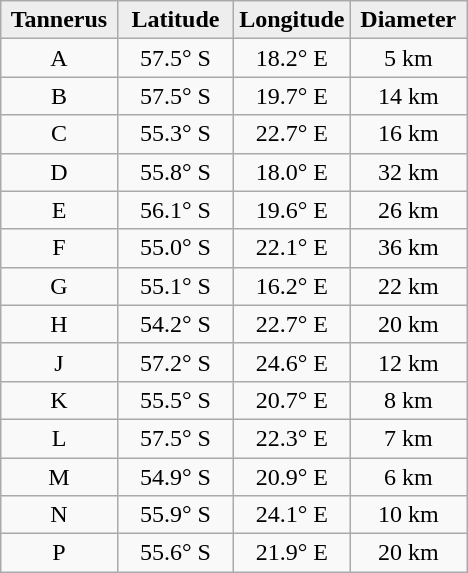<table class="wikitable">
<tr>
<th width="25%" style="background:#eeeeee;">Tannerus</th>
<th width="25%" style="background:#eeeeee;">Latitude</th>
<th width="25%" style="background:#eeeeee;">Longitude</th>
<th width="25%" style="background:#eeeeee;">Diameter</th>
</tr>
<tr>
<td align="center">A</td>
<td align="center">57.5° S</td>
<td align="center">18.2° E</td>
<td align="center">5 km</td>
</tr>
<tr>
<td align="center">B</td>
<td align="center">57.5° S</td>
<td align="center">19.7° E</td>
<td align="center">14 km</td>
</tr>
<tr>
<td align="center">C</td>
<td align="center">55.3° S</td>
<td align="center">22.7° E</td>
<td align="center">16 km</td>
</tr>
<tr>
<td align="center">D</td>
<td align="center">55.8° S</td>
<td align="center">18.0° E</td>
<td align="center">32 km</td>
</tr>
<tr>
<td align="center">E</td>
<td align="center">56.1° S</td>
<td align="center">19.6° E</td>
<td align="center">26 km</td>
</tr>
<tr>
<td align="center">F</td>
<td align="center">55.0° S</td>
<td align="center">22.1° E</td>
<td align="center">36 km</td>
</tr>
<tr>
<td align="center">G</td>
<td align="center">55.1° S</td>
<td align="center">16.2° E</td>
<td align="center">22 km</td>
</tr>
<tr>
<td align="center">H</td>
<td align="center">54.2° S</td>
<td align="center">22.7° E</td>
<td align="center">20 km</td>
</tr>
<tr>
<td align="center">J</td>
<td align="center">57.2° S</td>
<td align="center">24.6° E</td>
<td align="center">12 km</td>
</tr>
<tr>
<td align="center">K</td>
<td align="center">55.5° S</td>
<td align="center">20.7° E</td>
<td align="center">8 km</td>
</tr>
<tr>
<td align="center">L</td>
<td align="center">57.5° S</td>
<td align="center">22.3° E</td>
<td align="center">7 km</td>
</tr>
<tr>
<td align="center">M</td>
<td align="center">54.9° S</td>
<td align="center">20.9° E</td>
<td align="center">6 km</td>
</tr>
<tr>
<td align="center">N</td>
<td align="center">55.9° S</td>
<td align="center">24.1° E</td>
<td align="center">10 km</td>
</tr>
<tr>
<td align="center">P</td>
<td align="center">55.6° S</td>
<td align="center">21.9° E</td>
<td align="center">20 km</td>
</tr>
</table>
